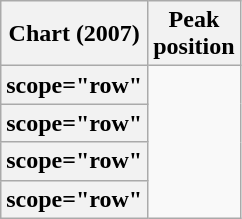<table class="wikitable plainrowheaders sortable">
<tr>
<th scope="col">Chart (2007)</th>
<th scope="col">Peak<br>position</th>
</tr>
<tr>
<th>scope="row" </th>
</tr>
<tr>
<th>scope="row" </th>
</tr>
<tr>
<th>scope="row" </th>
</tr>
<tr>
<th>scope="row" </th>
</tr>
</table>
